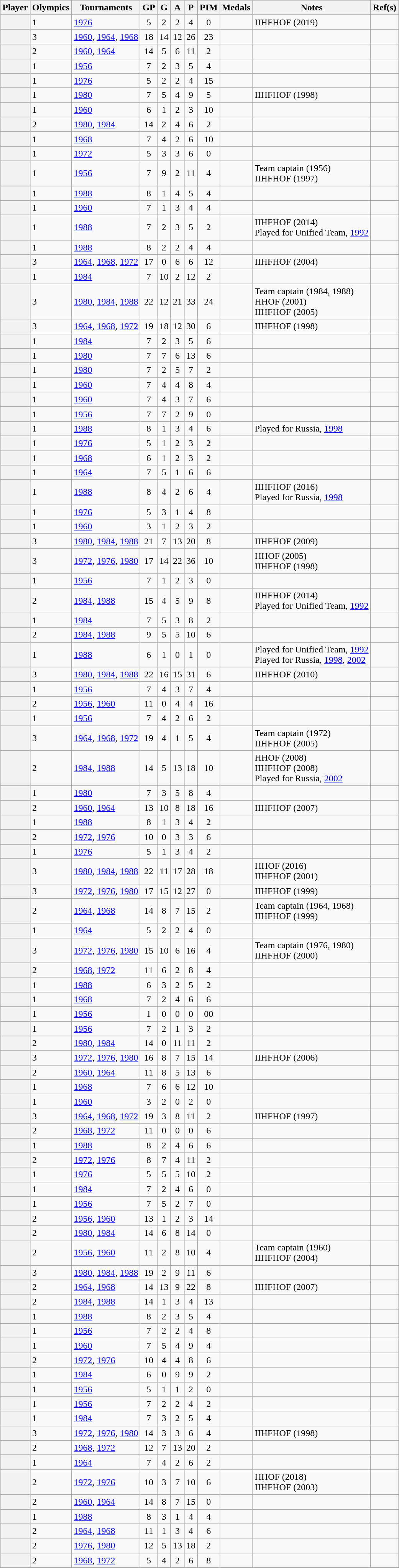<table class="wikitable sortable plainrowheaders" style="text-align:center;">
<tr>
<th scope="col">Player</th>
<th scope="col">Olympics</th>
<th scope="col">Tournaments</th>
<th scope="col">GP</th>
<th scope="col">G</th>
<th scope="col">A</th>
<th scope="col">P</th>
<th scope="col">PIM</th>
<th scope="col">Medals</th>
<th scope="col">Notes</th>
<th scope="col" class="unsortable">Ref(s)</th>
</tr>
<tr>
<th scope="row"></th>
<td align=left>1</td>
<td align=left><a href='#'>1976</a></td>
<td>5</td>
<td>2</td>
<td>2</td>
<td>4</td>
<td>0</td>
<td align=left></td>
<td align=left>IIHFHOF (2019)</td>
<td align=center></td>
</tr>
<tr>
<th scope="row"></th>
<td align=left>3</td>
<td align=left><a href='#'>1960</a>, <a href='#'>1964</a>, <a href='#'>1968</a></td>
<td>18</td>
<td>14</td>
<td>12</td>
<td>26</td>
<td>23</td>
<td align=left></td>
<td align=left></td>
<td align=center></td>
</tr>
<tr>
<th scope="row"></th>
<td align=left>2</td>
<td align=left><a href='#'>1960</a>, <a href='#'>1964</a></td>
<td>14</td>
<td>5</td>
<td>6</td>
<td>11</td>
<td>2</td>
<td align=left></td>
<td align=left></td>
<td align=center></td>
</tr>
<tr>
<th scope="row"></th>
<td align=left>1</td>
<td align=left><a href='#'>1956</a></td>
<td>7</td>
<td>2</td>
<td>3</td>
<td>5</td>
<td>4</td>
<td align=left></td>
<td align=left></td>
<td align=center></td>
</tr>
<tr>
<th scope="row"></th>
<td align=left>1</td>
<td align=left><a href='#'>1976</a></td>
<td>5</td>
<td>2</td>
<td>2</td>
<td>4</td>
<td>15</td>
<td align=left></td>
<td align=left></td>
<td align=center></td>
</tr>
<tr>
<th scope="row"></th>
<td align=left>1</td>
<td align=left><a href='#'>1980</a></td>
<td>7</td>
<td>5</td>
<td>4</td>
<td>9</td>
<td>5</td>
<td align=left></td>
<td align=left>IIHFHOF (1998)</td>
<td align=center></td>
</tr>
<tr>
<th scope="row"></th>
<td align=left>1</td>
<td align=left><a href='#'>1960</a></td>
<td>6</td>
<td>1</td>
<td>2</td>
<td>3</td>
<td>10</td>
<td align=left></td>
<td align=left></td>
<td align=center></td>
</tr>
<tr>
<th scope="row"></th>
<td align=left>2</td>
<td align=left><a href='#'>1980</a>, <a href='#'>1984</a></td>
<td>14</td>
<td>2</td>
<td>4</td>
<td>6</td>
<td>2</td>
<td align=left></td>
<td align=left></td>
<td align=center></td>
</tr>
<tr>
<th scope="row"></th>
<td align=left>1</td>
<td align=left><a href='#'>1968</a></td>
<td>7</td>
<td>4</td>
<td>2</td>
<td>6</td>
<td>10</td>
<td align=left></td>
<td align=left></td>
<td align=center></td>
</tr>
<tr>
<th scope="row"></th>
<td align=left>1</td>
<td align=left><a href='#'>1972</a></td>
<td>5</td>
<td>3</td>
<td>3</td>
<td>6</td>
<td>0</td>
<td align=left></td>
<td align=left></td>
<td align=center></td>
</tr>
<tr>
<th scope="row"></th>
<td align=left>1</td>
<td align=left><a href='#'>1956</a></td>
<td>7</td>
<td>9</td>
<td>2</td>
<td>11</td>
<td>4</td>
<td align=left></td>
<td align=left>Team captain (1956) <br>IIHFHOF (1997)</td>
<td align=center></td>
</tr>
<tr>
<th scope="row"></th>
<td align=left>1</td>
<td align=left><a href='#'>1988</a></td>
<td>8</td>
<td>1</td>
<td>4</td>
<td>5</td>
<td>4</td>
<td align=left></td>
<td align=left></td>
<td align=center></td>
</tr>
<tr>
<th scope="row"></th>
<td align=left>1</td>
<td align=left><a href='#'>1960</a></td>
<td>7</td>
<td>1</td>
<td>3</td>
<td>4</td>
<td>4</td>
<td align=left></td>
<td align=left></td>
<td align=center></td>
</tr>
<tr>
<th scope="row"></th>
<td align=left>1</td>
<td align=left><a href='#'>1988</a></td>
<td>7</td>
<td>2</td>
<td>3</td>
<td>5</td>
<td>2</td>
<td align=left></td>
<td align=left>IIHFHOF (2014) <br>Played for Unified Team, <a href='#'>1992</a></td>
<td align=center></td>
</tr>
<tr>
<th scope="row"></th>
<td align=left>1</td>
<td align=left><a href='#'>1988</a></td>
<td>8</td>
<td>2</td>
<td>2</td>
<td>4</td>
<td>4</td>
<td align=left></td>
<td align=left></td>
<td align=center></td>
</tr>
<tr>
<th scope="row"></th>
<td align=left>3</td>
<td align=left><a href='#'>1964</a>, <a href='#'>1968</a>, <a href='#'>1972</a></td>
<td>17</td>
<td>0</td>
<td>6</td>
<td>6</td>
<td>12</td>
<td align=left></td>
<td align=left>IIHFHOF (2004)</td>
<td align=center></td>
</tr>
<tr>
<th scope="row"></th>
<td align=left>1</td>
<td align=left><a href='#'>1984</a></td>
<td>7</td>
<td>10</td>
<td>2</td>
<td>12</td>
<td>2</td>
<td align=left></td>
<td align=left></td>
<td align=center></td>
</tr>
<tr>
<th scope="row"></th>
<td align=left>3</td>
<td align=left><a href='#'>1980</a>, <a href='#'>1984</a>, <a href='#'>1988</a></td>
<td>22</td>
<td>12</td>
<td>21</td>
<td>33</td>
<td>24</td>
<td align=left></td>
<td align=left>Team captain (1984, 1988) <br>HHOF (2001)<br>IIHFHOF (2005)</td>
<td align=center></td>
</tr>
<tr>
<th scope="row"></th>
<td align=left>3</td>
<td align=left><a href='#'>1964</a>, <a href='#'>1968</a>, <a href='#'>1972</a></td>
<td>19</td>
<td>18</td>
<td>12</td>
<td>30</td>
<td>6</td>
<td align=left></td>
<td align=left>IIHFHOF (1998)</td>
<td align=center></td>
</tr>
<tr>
<th scope="row"></th>
<td align=left>1</td>
<td align=left><a href='#'>1984</a></td>
<td>7</td>
<td>2</td>
<td>3</td>
<td>5</td>
<td>6</td>
<td align=left></td>
<td align=left></td>
<td align=center></td>
</tr>
<tr>
<th scope="row"></th>
<td align=left>1</td>
<td align=left><a href='#'>1980</a></td>
<td>7</td>
<td>7</td>
<td>6</td>
<td>13</td>
<td>6</td>
<td align=left></td>
<td align=left></td>
<td align=center></td>
</tr>
<tr>
<th scope="row"></th>
<td align=left>1</td>
<td align=left><a href='#'>1980</a></td>
<td>7</td>
<td>2</td>
<td>5</td>
<td>7</td>
<td>2</td>
<td align=left></td>
<td align=left></td>
<td align=center></td>
</tr>
<tr>
<th scope="row"></th>
<td align=left>1</td>
<td align=left><a href='#'>1960</a></td>
<td>7</td>
<td>4</td>
<td>4</td>
<td>8</td>
<td>4</td>
<td align=left></td>
<td align=left></td>
<td align=center></td>
</tr>
<tr>
<th scope="row"></th>
<td align=left>1</td>
<td align=left><a href='#'>1960</a></td>
<td>7</td>
<td>4</td>
<td>3</td>
<td>7</td>
<td>6</td>
<td align=left></td>
<td align=left></td>
<td align=center></td>
</tr>
<tr>
<th scope="row"></th>
<td align=left>1</td>
<td align=left><a href='#'>1956</a></td>
<td>7</td>
<td>7</td>
<td>2</td>
<td>9</td>
<td>0</td>
<td align=left></td>
<td align=left></td>
<td align=center></td>
</tr>
<tr>
<th scope="row"></th>
<td align=left>1</td>
<td align=left><a href='#'>1988</a></td>
<td>8</td>
<td>1</td>
<td>3</td>
<td>4</td>
<td>6</td>
<td align=left></td>
<td align=left>Played for Russia, <a href='#'>1998</a></td>
<td align=center></td>
</tr>
<tr>
<th scope="row"></th>
<td align=left>1</td>
<td align=left><a href='#'>1976</a></td>
<td>5</td>
<td>1</td>
<td>2</td>
<td>3</td>
<td>2</td>
<td align=left></td>
<td align=left></td>
<td align=center></td>
</tr>
<tr>
<th scope="row"></th>
<td align=left>1</td>
<td align=left><a href='#'>1968</a></td>
<td>6</td>
<td>1</td>
<td>2</td>
<td>3</td>
<td>2</td>
<td align=left></td>
<td align=left></td>
<td align=center></td>
</tr>
<tr>
<th scope="row"></th>
<td align=left>1</td>
<td align=left><a href='#'>1964</a></td>
<td>7</td>
<td>5</td>
<td>1</td>
<td>6</td>
<td>6</td>
<td align=left></td>
<td align=left></td>
<td align=center></td>
</tr>
<tr>
<th scope="row"></th>
<td align=left>1</td>
<td align=left><a href='#'>1988</a></td>
<td>8</td>
<td>4</td>
<td>2</td>
<td>6</td>
<td>4</td>
<td align=left></td>
<td align=left>IIHFHOF (2016) <br>Played for Russia, <a href='#'>1998</a></td>
<td align=center></td>
</tr>
<tr>
<th scope="row"></th>
<td align=left>1</td>
<td align=left><a href='#'>1976</a></td>
<td>5</td>
<td>3</td>
<td>1</td>
<td>4</td>
<td>8</td>
<td align=left></td>
<td align=left></td>
<td align=center></td>
</tr>
<tr>
<th scope="row"></th>
<td align=left>1</td>
<td align=left><a href='#'>1960</a></td>
<td>3</td>
<td>1</td>
<td>2</td>
<td>3</td>
<td>2</td>
<td align=left></td>
<td align=left></td>
<td align=center></td>
</tr>
<tr>
<th scope="row"></th>
<td align=left>3</td>
<td align=left><a href='#'>1980</a>, <a href='#'>1984</a>, <a href='#'>1988</a></td>
<td>21</td>
<td>7</td>
<td>13</td>
<td>20</td>
<td>8</td>
<td align=left></td>
<td align=left>IIHFHOF (2009)</td>
<td align=center></td>
</tr>
<tr>
<th scope="row"></th>
<td align=left>3</td>
<td align=left><a href='#'>1972</a>, <a href='#'>1976</a>, <a href='#'>1980</a></td>
<td>17</td>
<td>14</td>
<td>22</td>
<td>36</td>
<td>10</td>
<td align=left></td>
<td align=left>HHOF (2005) <br>IIHFHOF (1998)</td>
<td align=center></td>
</tr>
<tr>
<th scope="row"></th>
<td align=left>1</td>
<td align=left><a href='#'>1956</a></td>
<td>7</td>
<td>1</td>
<td>2</td>
<td>3</td>
<td>0</td>
<td align=left></td>
<td align=left></td>
<td align=center></td>
</tr>
<tr>
<th scope="row"></th>
<td align=left>2</td>
<td align=left><a href='#'>1984</a>, <a href='#'>1988</a></td>
<td>15</td>
<td>4</td>
<td>5</td>
<td>9</td>
<td>8</td>
<td align=left></td>
<td align=left>IIHFHOF (2014) <br>Played for Unified Team, <a href='#'>1992</a></td>
<td align=center></td>
</tr>
<tr>
<th scope="row"></th>
<td align=left>1</td>
<td align=left><a href='#'>1984</a></td>
<td>7</td>
<td>5</td>
<td>3</td>
<td>8</td>
<td>2</td>
<td align=left></td>
<td align=left></td>
<td align=center></td>
</tr>
<tr>
<th scope="row"></th>
<td align=left>2</td>
<td align=left><a href='#'>1984</a>, <a href='#'>1988</a></td>
<td>9</td>
<td>5</td>
<td>5</td>
<td>10</td>
<td>6</td>
<td align=left></td>
<td align=left></td>
<td align=center></td>
</tr>
<tr>
<th scope="row"></th>
<td align=left>1</td>
<td align=left><a href='#'>1988</a></td>
<td>6</td>
<td>1</td>
<td>0</td>
<td>1</td>
<td>0</td>
<td align=left></td>
<td align=left>Played for Unified Team, <a href='#'>1992</a><br>Played for Russia, <a href='#'>1998</a>, <a href='#'>2002</a></td>
<td align=center></td>
</tr>
<tr>
<th scope="row"></th>
<td align=left>3</td>
<td align=left><a href='#'>1980</a>, <a href='#'>1984</a>, <a href='#'>1988</a></td>
<td>22</td>
<td>16</td>
<td>15</td>
<td>31</td>
<td>6</td>
<td align=left></td>
<td align=left>IIHFHOF (2010)</td>
<td align=center></td>
</tr>
<tr>
<th scope="row"></th>
<td align=left>1</td>
<td align=left><a href='#'>1956</a></td>
<td>7</td>
<td>4</td>
<td>3</td>
<td>7</td>
<td>4</td>
<td align=left></td>
<td align=left></td>
<td align=center></td>
</tr>
<tr>
<th scope="row"></th>
<td align=left>2</td>
<td align=left><a href='#'>1956</a>, <a href='#'>1960</a></td>
<td>11</td>
<td>0</td>
<td>4</td>
<td>4</td>
<td>16</td>
<td align=left></td>
<td align=left></td>
<td align=center></td>
</tr>
<tr>
<th scope="row"></th>
<td align=left>1</td>
<td align=left><a href='#'>1956</a></td>
<td>7</td>
<td>4</td>
<td>2</td>
<td>6</td>
<td>2</td>
<td align=left></td>
<td align=left></td>
<td align=center></td>
</tr>
<tr>
<th scope="row"></th>
<td align=left>3</td>
<td align=left><a href='#'>1964</a>, <a href='#'>1968</a>, <a href='#'>1972</a></td>
<td>19</td>
<td>4</td>
<td>1</td>
<td>5</td>
<td>4</td>
<td align=left></td>
<td align=left>Team captain (1972) <br>IIHFHOF (2005)</td>
<td align=center></td>
</tr>
<tr>
<th scope="row"></th>
<td align=left>2</td>
<td align=left><a href='#'>1984</a>, <a href='#'>1988</a></td>
<td>14</td>
<td>5</td>
<td>13</td>
<td>18</td>
<td>10</td>
<td align=left></td>
<td align=left>HHOF (2008) <br>IIHFHOF (2008) <br>Played for Russia, <a href='#'>2002</a></td>
<td align=center></td>
</tr>
<tr>
<th scope="row"></th>
<td align=left>1</td>
<td align=left><a href='#'>1980</a></td>
<td>7</td>
<td>3</td>
<td>5</td>
<td>8</td>
<td>4</td>
<td align=left></td>
<td align=left></td>
<td align=center></td>
</tr>
<tr>
<th scope="row"></th>
<td align=left>2</td>
<td align=left><a href='#'>1960</a>, <a href='#'>1964</a></td>
<td>13</td>
<td>10</td>
<td>8</td>
<td>18</td>
<td>16</td>
<td align=left></td>
<td align=left>IIHFHOF (2007)</td>
<td align=center></td>
</tr>
<tr>
<th scope="row"></th>
<td align=left>1</td>
<td align=left><a href='#'>1988</a></td>
<td>8</td>
<td>1</td>
<td>3</td>
<td>4</td>
<td>2</td>
<td align=left></td>
<td align=left></td>
<td align=center></td>
</tr>
<tr>
<th scope="row"></th>
<td align=left>2</td>
<td align=left><a href='#'>1972</a>, <a href='#'>1976</a></td>
<td>10</td>
<td>0</td>
<td>3</td>
<td>3</td>
<td>6</td>
<td align=left></td>
<td align=left></td>
<td align=center></td>
</tr>
<tr>
<th scope="row"></th>
<td align=left>1</td>
<td align=left><a href='#'>1976</a></td>
<td>5</td>
<td>1</td>
<td>3</td>
<td>4</td>
<td>2</td>
<td align=left></td>
<td align=left></td>
<td align=center></td>
</tr>
<tr>
<th scope="row"></th>
<td align=left>3</td>
<td align=left><a href='#'>1980</a>, <a href='#'>1984</a>, <a href='#'>1988</a></td>
<td>22</td>
<td>11</td>
<td>17</td>
<td>28</td>
<td>18</td>
<td align=left></td>
<td align=left>HHOF (2016) <br>IIHFHOF (2001)</td>
<td align=center></td>
</tr>
<tr>
<th scope="row"></th>
<td align=left>3</td>
<td align=left><a href='#'>1972</a>, <a href='#'>1976</a>, <a href='#'>1980</a></td>
<td>17</td>
<td>15</td>
<td>12</td>
<td>27</td>
<td>0</td>
<td align=left></td>
<td align=left>IIHFHOF (1999)</td>
<td align=center></td>
</tr>
<tr>
<th scope="row"></th>
<td align=left>2</td>
<td align=left><a href='#'>1964</a>, <a href='#'>1968</a></td>
<td>14</td>
<td>8</td>
<td>7</td>
<td>15</td>
<td>2</td>
<td align=left></td>
<td align=left>Team captain (1964, 1968) <br>IIHFHOF (1999)</td>
<td align=center></td>
</tr>
<tr>
<th scope="row"></th>
<td align=left>1</td>
<td align=left><a href='#'>1964</a></td>
<td>5</td>
<td>2</td>
<td>2</td>
<td>4</td>
<td>0</td>
<td align=left></td>
<td align=left></td>
<td align=center></td>
</tr>
<tr>
<th scope="row"></th>
<td align=left>3</td>
<td align=left><a href='#'>1972</a>, <a href='#'>1976</a>, <a href='#'>1980</a></td>
<td>15</td>
<td>10</td>
<td>6</td>
<td>16</td>
<td>4</td>
<td align=left></td>
<td align=left>Team captain (1976, 1980) <br>IIHFHOF (2000)</td>
<td align=center></td>
</tr>
<tr>
<th scope="row"></th>
<td align=left>2</td>
<td align=left><a href='#'>1968</a>, <a href='#'>1972</a></td>
<td>11</td>
<td>6</td>
<td>2</td>
<td>8</td>
<td>4</td>
<td align=left></td>
<td align=left></td>
<td align=center></td>
</tr>
<tr>
<th scope="row"></th>
<td align=left>1</td>
<td align=left><a href='#'>1988</a></td>
<td>6</td>
<td>3</td>
<td>2</td>
<td>5</td>
<td>2</td>
<td align=left></td>
<td align=left></td>
<td align=center></td>
</tr>
<tr>
<th scope="row"></th>
<td align=left>1</td>
<td align=left><a href='#'>1968</a></td>
<td>7</td>
<td>2</td>
<td>4</td>
<td>6</td>
<td>6</td>
<td align=left></td>
<td align=left></td>
<td align=center></td>
</tr>
<tr>
<th scope="row"></th>
<td align=left>1</td>
<td align=left><a href='#'>1956</a></td>
<td>1</td>
<td>0</td>
<td>0</td>
<td>0</td>
<td>00</td>
<td align=left></td>
<td align=left></td>
<td align=center></td>
</tr>
<tr>
<th scope="row"></th>
<td align=left>1</td>
<td align=left><a href='#'>1956</a></td>
<td>7</td>
<td>2</td>
<td>1</td>
<td>3</td>
<td>2</td>
<td align=left></td>
<td align=left></td>
<td align=center></td>
</tr>
<tr>
<th scope="row"></th>
<td align=left>2</td>
<td align=left><a href='#'>1980</a>, <a href='#'>1984</a></td>
<td>14</td>
<td>0</td>
<td>11</td>
<td>11</td>
<td>2</td>
<td align=left></td>
<td align=left></td>
<td align=center></td>
</tr>
<tr>
<th scope="row"></th>
<td align=left>3</td>
<td align=left><a href='#'>1972</a>, <a href='#'>1976</a>, <a href='#'>1980</a></td>
<td>16</td>
<td>8</td>
<td>7</td>
<td>15</td>
<td>14</td>
<td align=left></td>
<td align=left>IIHFHOF (2006)</td>
<td align=center></td>
</tr>
<tr>
<th scope="row"></th>
<td align=left>2</td>
<td align=left><a href='#'>1960</a>, <a href='#'>1964</a></td>
<td>11</td>
<td>8</td>
<td>5</td>
<td>13</td>
<td>6</td>
<td align=left></td>
<td align=left></td>
<td align=center></td>
</tr>
<tr>
<th scope="row"></th>
<td align=left>1</td>
<td align=left><a href='#'>1968</a></td>
<td>7</td>
<td>6</td>
<td>6</td>
<td>12</td>
<td>10</td>
<td align=left></td>
<td align=left></td>
<td align=center></td>
</tr>
<tr>
<th scope="row"></th>
<td align=left>1</td>
<td align=left><a href='#'>1960</a></td>
<td>3</td>
<td>2</td>
<td>0</td>
<td>2</td>
<td>0</td>
<td align=left></td>
<td align=left></td>
<td align=center></td>
</tr>
<tr>
<th scope="row"></th>
<td align=left>3</td>
<td align=left><a href='#'>1964</a>, <a href='#'>1968</a>, <a href='#'>1972</a></td>
<td>19</td>
<td>3</td>
<td>8</td>
<td>11</td>
<td>2</td>
<td align=left></td>
<td align=left>IIHFHOF (1997)</td>
<td align=center></td>
</tr>
<tr>
<th scope="row"></th>
<td align=left>2</td>
<td align=left><a href='#'>1968</a>, <a href='#'>1972</a></td>
<td>11</td>
<td>0</td>
<td>0</td>
<td>0</td>
<td>6</td>
<td align=left></td>
<td align=left></td>
<td align=center></td>
</tr>
<tr>
<th scope="row"></th>
<td align=left>1</td>
<td align=left><a href='#'>1988</a></td>
<td>8</td>
<td>2</td>
<td>4</td>
<td>6</td>
<td>6</td>
<td align=left></td>
<td align=left></td>
<td align=center></td>
</tr>
<tr>
<th scope="row"></th>
<td align=left>2</td>
<td align=left><a href='#'>1972</a>, <a href='#'>1976</a></td>
<td>8</td>
<td>7</td>
<td>4</td>
<td>11</td>
<td>2</td>
<td align=left></td>
<td align=left></td>
<td align=center></td>
</tr>
<tr>
<th scope="row"></th>
<td align=left>1</td>
<td align=left><a href='#'>1976</a></td>
<td>5</td>
<td>5</td>
<td>5</td>
<td>10</td>
<td>2</td>
<td align=left></td>
<td align=left></td>
<td align=center></td>
</tr>
<tr>
<th scope="row"></th>
<td align=left>1</td>
<td align=left><a href='#'>1984</a></td>
<td>7</td>
<td>2</td>
<td>4</td>
<td>6</td>
<td>0</td>
<td align=left></td>
<td align=left></td>
<td align=center></td>
</tr>
<tr>
<th scope="row"></th>
<td align=left>1</td>
<td align=left><a href='#'>1956</a></td>
<td>7</td>
<td>5</td>
<td>2</td>
<td>7</td>
<td>0</td>
<td align=left></td>
<td align=left></td>
<td align=center></td>
</tr>
<tr>
<th scope="row"></th>
<td align=left>2</td>
<td align=left><a href='#'>1956</a>, <a href='#'>1960</a></td>
<td>13</td>
<td>1</td>
<td>2</td>
<td>3</td>
<td>14</td>
<td align=left></td>
<td align=left></td>
<td align=center></td>
</tr>
<tr>
<th scope="row"></th>
<td align=left>2</td>
<td align=left><a href='#'>1980</a>, <a href='#'>1984</a></td>
<td>14</td>
<td>6</td>
<td>8</td>
<td>14</td>
<td>0</td>
<td align=left></td>
<td align=left></td>
<td align=center></td>
</tr>
<tr>
<th scope="row"></th>
<td align=left>2</td>
<td align=left><a href='#'>1956</a>, <a href='#'>1960</a></td>
<td>11</td>
<td>2</td>
<td>8</td>
<td>10</td>
<td>4</td>
<td align=left></td>
<td align=left>Team captain (1960) <br>IIHFHOF (2004)</td>
<td align=center></td>
</tr>
<tr>
<th scope="row"></th>
<td align=left>3</td>
<td align=left><a href='#'>1980</a>, <a href='#'>1984</a>, <a href='#'>1988</a></td>
<td>19</td>
<td>2</td>
<td>9</td>
<td>11</td>
<td>6</td>
<td align=left></td>
<td align=left></td>
<td align=center></td>
</tr>
<tr>
<th scope="row"></th>
<td align=left>2</td>
<td align=left><a href='#'>1964</a>, <a href='#'>1968</a></td>
<td>14</td>
<td>13</td>
<td>9</td>
<td>22</td>
<td>8</td>
<td align=left></td>
<td align=left>IIHFHOF (2007)</td>
<td align=center></td>
</tr>
<tr>
<th scope="row"></th>
<td align=left>2</td>
<td align=left><a href='#'>1984</a>, <a href='#'>1988</a></td>
<td>14</td>
<td>1</td>
<td>3</td>
<td>4</td>
<td>13</td>
<td align=left></td>
<td align=left></td>
<td align=center></td>
</tr>
<tr>
<th scope="row"></th>
<td align=left>1</td>
<td align=left><a href='#'>1988</a></td>
<td>8</td>
<td>2</td>
<td>3</td>
<td>5</td>
<td>4</td>
<td align=left></td>
<td align=left></td>
<td align=center></td>
</tr>
<tr>
<th scope="row"></th>
<td align=left>1</td>
<td align=left><a href='#'>1956</a></td>
<td>7</td>
<td>2</td>
<td>2</td>
<td>4</td>
<td>8</td>
<td align=left></td>
<td align=left></td>
<td align=center></td>
</tr>
<tr>
<th scope="row"></th>
<td align=left>1</td>
<td align=left><a href='#'>1960</a></td>
<td>7</td>
<td>5</td>
<td>4</td>
<td>9</td>
<td>4</td>
<td align=left></td>
<td align=left></td>
<td align=center></td>
</tr>
<tr>
<th scope="row"></th>
<td align=left>2</td>
<td align=left><a href='#'>1972</a>, <a href='#'>1976</a></td>
<td>10</td>
<td>4</td>
<td>4</td>
<td>8</td>
<td>6</td>
<td align=left></td>
<td align=left></td>
<td align=center></td>
</tr>
<tr>
<th scope="row"></th>
<td align=left>1</td>
<td align=left><a href='#'>1984</a></td>
<td>6</td>
<td>0</td>
<td>9</td>
<td>9</td>
<td>2</td>
<td align=left></td>
<td align=left></td>
<td align=center></td>
</tr>
<tr>
<th scope="row"></th>
<td align=left>1</td>
<td align=left><a href='#'>1956</a></td>
<td>5</td>
<td>1</td>
<td>1</td>
<td>2</td>
<td>0</td>
<td align=left></td>
<td align=left></td>
<td align=center></td>
</tr>
<tr>
<th scope="row"></th>
<td align=left>1</td>
<td align=left><a href='#'>1956</a></td>
<td>7</td>
<td>2</td>
<td>2</td>
<td>4</td>
<td>2</td>
<td align=left></td>
<td align=left></td>
<td align=center></td>
</tr>
<tr>
<th scope="row"></th>
<td align=left>1</td>
<td align=left><a href='#'>1984</a></td>
<td>7</td>
<td>3</td>
<td>2</td>
<td>5</td>
<td>4</td>
<td align=left></td>
<td align=left></td>
<td align=center></td>
</tr>
<tr>
<th scope="row"></th>
<td align=left>3</td>
<td align=left><a href='#'>1972</a>, <a href='#'>1976</a>, <a href='#'>1980</a></td>
<td>14</td>
<td>3</td>
<td>3</td>
<td>6</td>
<td>4</td>
<td align=left></td>
<td align=left>IIHFHOF (1998)</td>
<td align=center></td>
</tr>
<tr>
<th scope="row"></th>
<td align=left>2</td>
<td align=left><a href='#'>1968</a>, <a href='#'>1972</a></td>
<td>12</td>
<td>7</td>
<td>13</td>
<td>20</td>
<td>2</td>
<td align=left></td>
<td align=left></td>
<td align=center></td>
</tr>
<tr>
<th scope="row"></th>
<td align=left>1</td>
<td align=left><a href='#'>1964</a></td>
<td>7</td>
<td>4</td>
<td>2</td>
<td>6</td>
<td>2</td>
<td align=left></td>
<td align=left></td>
<td align=center></td>
</tr>
<tr>
<th scope="row"></th>
<td align=left>2</td>
<td align=left><a href='#'>1972</a>, <a href='#'>1976</a></td>
<td>10</td>
<td>3</td>
<td>7</td>
<td>10</td>
<td>6</td>
<td align=left></td>
<td align=left>HHOF (2018) <br>IIHFHOF (2003)</td>
<td align=center></td>
</tr>
<tr>
<th scope="row"></th>
<td align=left>2</td>
<td align=left><a href='#'>1960</a>, <a href='#'>1964</a></td>
<td>14</td>
<td>8</td>
<td>7</td>
<td>15</td>
<td>0</td>
<td align=left></td>
<td align=left></td>
<td align=center></td>
</tr>
<tr>
<th scope="row"></th>
<td align=left>1</td>
<td align=left><a href='#'>1988</a></td>
<td>8</td>
<td>3</td>
<td>1</td>
<td>4</td>
<td>4</td>
<td align=left></td>
<td align=left></td>
<td align=center></td>
</tr>
<tr>
<th scope="row"></th>
<td align=left>2</td>
<td align=left><a href='#'>1964</a>, <a href='#'>1968</a></td>
<td>11</td>
<td>1</td>
<td>3</td>
<td>4</td>
<td>6</td>
<td align=left></td>
<td align=left></td>
<td align=center></td>
</tr>
<tr>
<th scope="row"></th>
<td align=left>2</td>
<td align=left><a href='#'>1976</a>, <a href='#'>1980</a></td>
<td>12</td>
<td>5</td>
<td>13</td>
<td>18</td>
<td>2</td>
<td align=left></td>
<td align=left></td>
<td align=center></td>
</tr>
<tr>
<th scope="row"></th>
<td align=left>2</td>
<td align=left><a href='#'>1968</a>, <a href='#'>1972</a></td>
<td>5</td>
<td>4</td>
<td>2</td>
<td>6</td>
<td>8</td>
<td align=left></td>
<td align=left></td>
<td align=center></td>
</tr>
</table>
